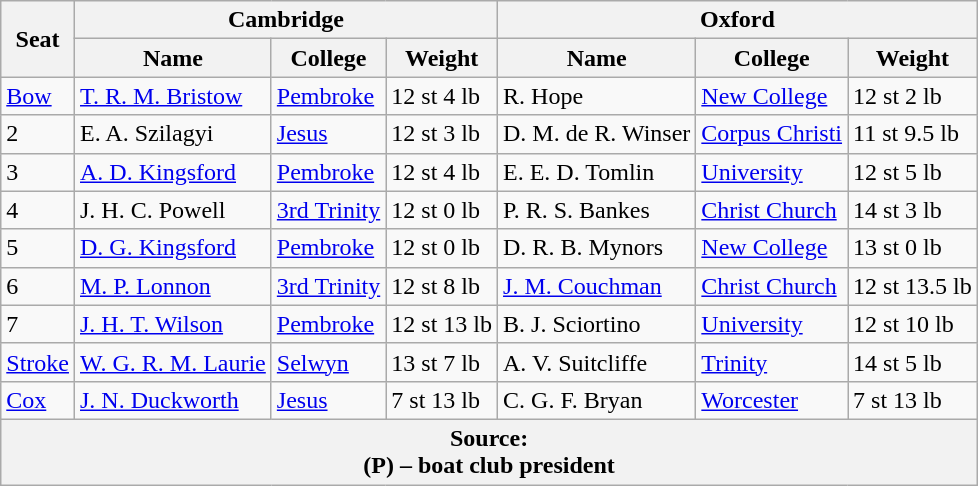<table class=wikitable>
<tr>
<th rowspan="2">Seat</th>
<th colspan="3">Cambridge <br> </th>
<th colspan="3">Oxford <br> </th>
</tr>
<tr>
<th>Name</th>
<th>College</th>
<th>Weight</th>
<th>Name</th>
<th>College</th>
<th>Weight</th>
</tr>
<tr>
<td><a href='#'>Bow</a></td>
<td><a href='#'>T. R. M. Bristow</a></td>
<td><a href='#'>Pembroke</a></td>
<td>12 st 4 lb</td>
<td>R. Hope</td>
<td><a href='#'>New College</a></td>
<td>12 st 2 lb</td>
</tr>
<tr>
<td>2</td>
<td>E. A. Szilagyi</td>
<td><a href='#'>Jesus</a></td>
<td>12 st 3 lb</td>
<td>D. M. de R. Winser</td>
<td><a href='#'>Corpus Christi</a></td>
<td>11 st 9.5 lb</td>
</tr>
<tr>
<td>3</td>
<td><a href='#'>A. D. Kingsford</a></td>
<td><a href='#'>Pembroke</a></td>
<td>12 st 4 lb</td>
<td>E. E. D. Tomlin</td>
<td><a href='#'>University</a></td>
<td>12 st 5 lb</td>
</tr>
<tr>
<td>4</td>
<td>J. H. C. Powell</td>
<td><a href='#'>3rd Trinity</a></td>
<td>12 st 0 lb</td>
<td>P. R. S. Bankes</td>
<td><a href='#'>Christ Church</a></td>
<td>14 st 3 lb</td>
</tr>
<tr>
<td>5</td>
<td><a href='#'>D. G. Kingsford</a></td>
<td><a href='#'>Pembroke</a></td>
<td>12 st 0 lb</td>
<td>D. R. B. Mynors</td>
<td><a href='#'>New College</a></td>
<td>13 st 0 lb</td>
</tr>
<tr>
<td>6</td>
<td><a href='#'>M. P. Lonnon</a></td>
<td><a href='#'>3rd Trinity</a></td>
<td>12 st 8 lb</td>
<td><a href='#'>J. M. Couchman</a></td>
<td><a href='#'>Christ Church</a></td>
<td>12 st 13.5 lb</td>
</tr>
<tr>
<td>7</td>
<td><a href='#'>J. H. T. Wilson</a></td>
<td><a href='#'>Pembroke</a></td>
<td>12 st 13 lb</td>
<td>B. J. Sciortino</td>
<td><a href='#'>University</a></td>
<td>12 st 10 lb</td>
</tr>
<tr>
<td><a href='#'>Stroke</a></td>
<td><a href='#'>W. G. R. M. Laurie</a></td>
<td><a href='#'>Selwyn</a></td>
<td>13 st 7 lb</td>
<td>A. V. Suitcliffe</td>
<td><a href='#'>Trinity</a></td>
<td>14 st 5 lb</td>
</tr>
<tr>
<td><a href='#'>Cox</a></td>
<td><a href='#'>J. N. Duckworth</a></td>
<td><a href='#'>Jesus</a></td>
<td>7 st 13 lb</td>
<td>C. G. F. Bryan</td>
<td><a href='#'>Worcester</a></td>
<td>7 st 13 lb</td>
</tr>
<tr>
<th colspan="7">Source:<br>(P) – boat club president</th>
</tr>
</table>
